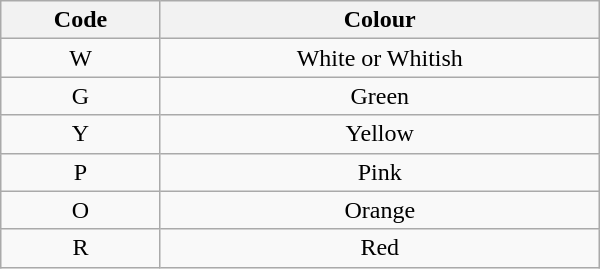<table class="wikitable sortable" style="text-align:center; width:400px; margin: 1em auto 1em auto;">
<tr>
<th scope="col">Code</th>
<th scope="col">Colour</th>
</tr>
<tr>
<td>W</td>
<td>White or Whitish</td>
</tr>
<tr>
<td>G</td>
<td>Green</td>
</tr>
<tr>
<td>Y</td>
<td>Yellow</td>
</tr>
<tr>
<td>P</td>
<td>Pink</td>
</tr>
<tr>
<td>O</td>
<td>Orange</td>
</tr>
<tr>
<td>R</td>
<td>Red</td>
</tr>
</table>
